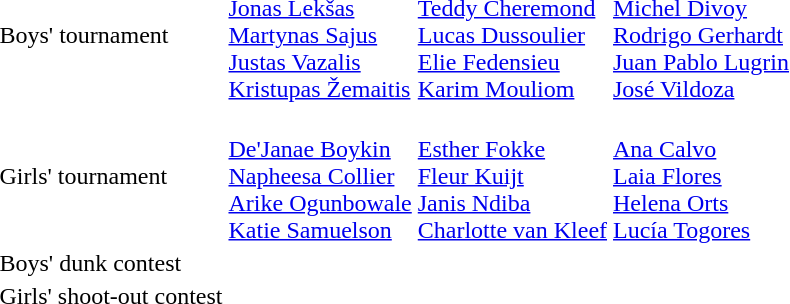<table>
<tr>
<td>Boys' tournament<br></td>
<td><br><a href='#'>Jonas Lekšas</a><br><a href='#'>Martynas Sajus</a><br><a href='#'>Justas Vazalis</a><br><a href='#'>Kristupas Žemaitis</a></td>
<td><br><a href='#'>Teddy Cheremond</a><br><a href='#'>Lucas Dussoulier</a><br><a href='#'>Elie Fedensieu</a><br><a href='#'>Karim Mouliom</a></td>
<td><br><a href='#'>Michel Divoy</a><br><a href='#'>Rodrigo Gerhardt</a><br><a href='#'>Juan Pablo Lugrin</a><br><a href='#'>José Vildoza</a></td>
</tr>
<tr>
<td>Girls' tournament<br></td>
<td><br><a href='#'>De'Janae Boykin</a><br><a href='#'>Napheesa Collier</a><br><a href='#'>Arike Ogunbowale</a><br><a href='#'>Katie Samuelson</a></td>
<td><br><a href='#'>Esther Fokke</a><br><a href='#'>Fleur Kuijt</a><br><a href='#'>Janis Ndiba</a><br><a href='#'>Charlotte van Kleef</a></td>
<td><br><a href='#'>Ana Calvo</a><br><a href='#'>Laia Flores</a><br><a href='#'>Helena Orts</a><br><a href='#'>Lucía Togores</a></td>
</tr>
<tr>
<td>Boys' dunk contest<br></td>
<td></td>
<td></td>
<td></td>
</tr>
<tr>
<td>Girls' shoot-out contest<br></td>
<td></td>
<td></td>
<td></td>
</tr>
</table>
